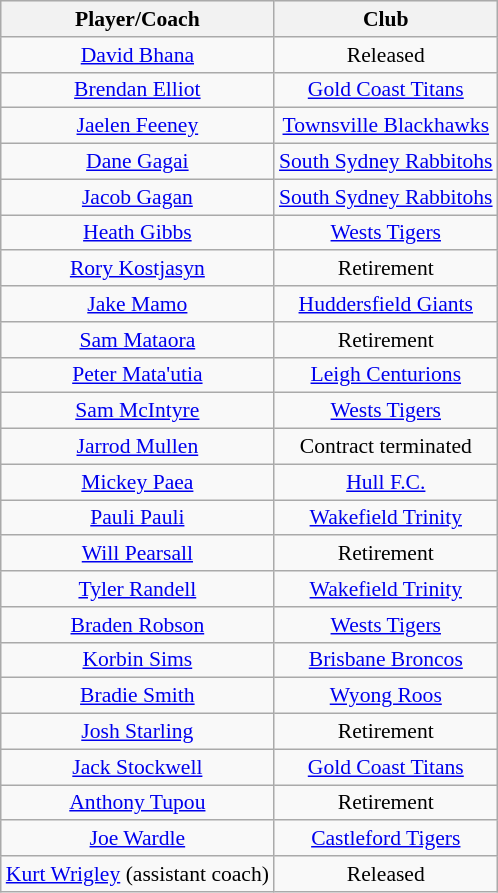<table class="wikitable sortable" style="text-align: center; font-size:90%">
<tr style="background:#efefef;">
<th>Player/Coach</th>
<th>Club</th>
</tr>
<tr>
<td><a href='#'>David Bhana</a></td>
<td>Released</td>
</tr>
<tr>
<td><a href='#'>Brendan Elliot</a></td>
<td><a href='#'>Gold Coast Titans</a></td>
</tr>
<tr>
<td><a href='#'>Jaelen Feeney</a></td>
<td><a href='#'>Townsville Blackhawks</a></td>
</tr>
<tr>
<td><a href='#'>Dane Gagai</a></td>
<td><a href='#'>South Sydney Rabbitohs</a></td>
</tr>
<tr>
<td><a href='#'>Jacob Gagan</a></td>
<td><a href='#'>South Sydney Rabbitohs</a></td>
</tr>
<tr>
<td><a href='#'>Heath Gibbs</a></td>
<td><a href='#'>Wests Tigers</a></td>
</tr>
<tr>
<td><a href='#'>Rory Kostjasyn</a></td>
<td>Retirement</td>
</tr>
<tr>
<td><a href='#'>Jake Mamo</a></td>
<td><a href='#'>Huddersfield Giants</a></td>
</tr>
<tr>
<td><a href='#'>Sam Mataora</a></td>
<td>Retirement</td>
</tr>
<tr>
<td><a href='#'>Peter Mata'utia</a></td>
<td><a href='#'>Leigh Centurions</a></td>
</tr>
<tr>
<td><a href='#'>Sam McIntyre</a></td>
<td><a href='#'>Wests Tigers</a></td>
</tr>
<tr>
<td><a href='#'>Jarrod Mullen</a></td>
<td>Contract terminated</td>
</tr>
<tr>
<td><a href='#'>Mickey Paea</a></td>
<td><a href='#'>Hull F.C.</a></td>
</tr>
<tr>
<td><a href='#'>Pauli Pauli</a></td>
<td><a href='#'>Wakefield Trinity</a></td>
</tr>
<tr>
<td><a href='#'>Will Pearsall</a></td>
<td>Retirement</td>
</tr>
<tr>
<td><a href='#'>Tyler Randell</a></td>
<td><a href='#'>Wakefield Trinity</a></td>
</tr>
<tr>
<td><a href='#'>Braden Robson</a></td>
<td><a href='#'>Wests Tigers</a></td>
</tr>
<tr>
<td><a href='#'>Korbin Sims</a></td>
<td><a href='#'>Brisbane Broncos</a></td>
</tr>
<tr>
<td><a href='#'>Bradie Smith</a></td>
<td><a href='#'>Wyong Roos</a></td>
</tr>
<tr>
<td><a href='#'>Josh Starling</a></td>
<td>Retirement</td>
</tr>
<tr>
<td><a href='#'>Jack Stockwell</a></td>
<td><a href='#'>Gold Coast Titans</a></td>
</tr>
<tr>
<td><a href='#'>Anthony Tupou</a></td>
<td>Retirement</td>
</tr>
<tr>
<td><a href='#'>Joe Wardle</a></td>
<td><a href='#'>Castleford Tigers</a></td>
</tr>
<tr>
<td><a href='#'>Kurt Wrigley</a> (assistant coach)</td>
<td>Released</td>
</tr>
</table>
